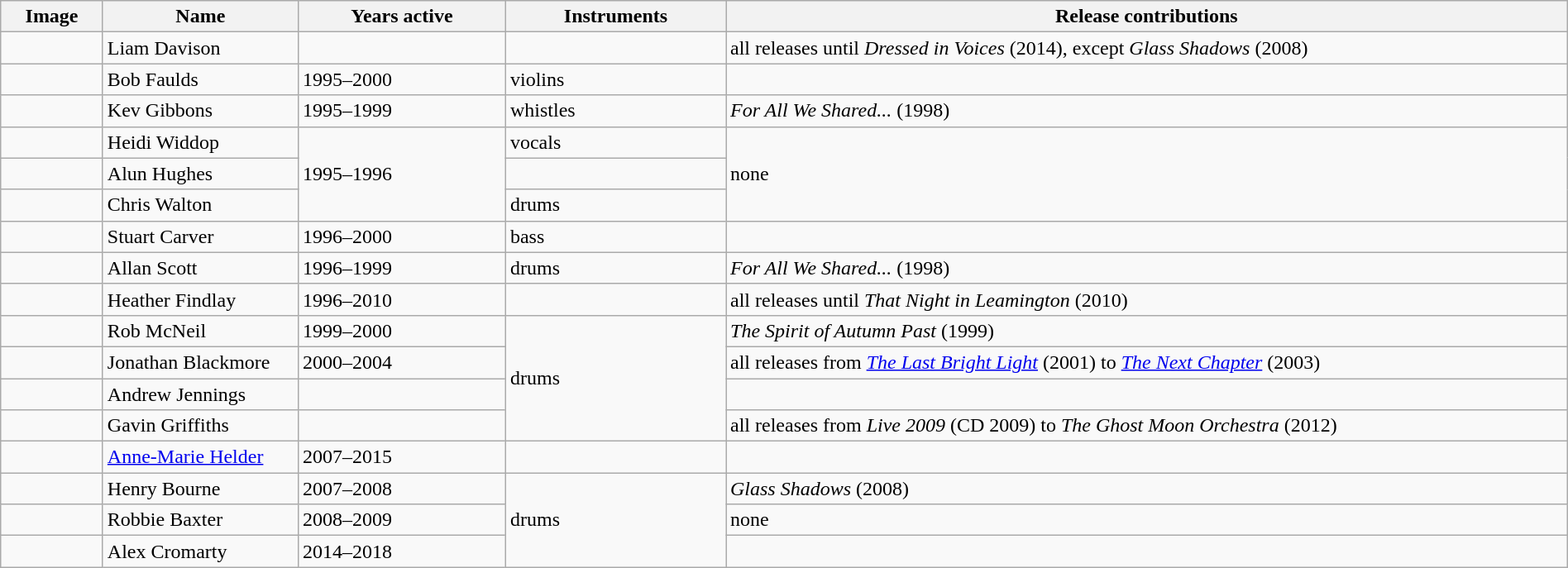<table class="wikitable" width="100%" border="1">
<tr>
<th width="75">Image</th>
<th width="150">Name</th>
<th width="160">Years active</th>
<th width="170">Instruments</th>
<th>Release contributions</th>
</tr>
<tr>
<td></td>
<td>Liam Davison</td>
<td></td>
<td></td>
<td>all releases until <em>Dressed in Voices</em> (2014), except <em>Glass Shadows</em> (2008)</td>
</tr>
<tr>
<td></td>
<td>Bob Faulds</td>
<td>1995–2000</td>
<td>violins</td>
<td></td>
</tr>
<tr>
<td></td>
<td>Kev Gibbons</td>
<td>1995–1999</td>
<td>whistles</td>
<td><em>For All We Shared...</em> (1998)</td>
</tr>
<tr>
<td></td>
<td>Heidi Widdop</td>
<td rowspan="3">1995–1996</td>
<td>vocals</td>
<td rowspan="3">none</td>
</tr>
<tr>
<td></td>
<td>Alun Hughes</td>
<td></td>
</tr>
<tr>
<td></td>
<td>Chris Walton</td>
<td>drums</td>
</tr>
<tr>
<td></td>
<td>Stuart Carver</td>
<td>1996–2000</td>
<td>bass</td>
<td></td>
</tr>
<tr>
<td></td>
<td>Allan Scott</td>
<td>1996–1999</td>
<td>drums</td>
<td><em>For All We Shared...</em> (1998)</td>
</tr>
<tr>
<td></td>
<td>Heather Findlay</td>
<td>1996–2010</td>
<td></td>
<td>all releases until <em>That Night in Leamington</em> (2010)</td>
</tr>
<tr>
<td></td>
<td>Rob McNeil</td>
<td>1999–2000</td>
<td rowspan="4">drums</td>
<td><em>The Spirit of Autumn Past</em> (1999)</td>
</tr>
<tr>
<td></td>
<td>Jonathan Blackmore</td>
<td>2000–2004</td>
<td>all releases from <em><a href='#'>The Last Bright Light</a></em> (2001) to <em><a href='#'>The Next Chapter</a></em> (2003)</td>
</tr>
<tr>
<td></td>
<td>Andrew Jennings</td>
<td></td>
<td></td>
</tr>
<tr>
<td></td>
<td>Gavin Griffiths</td>
<td></td>
<td>all releases from <em>Live 2009</em> (CD 2009) to <em>The Ghost Moon Orchestra</em> (2012)</td>
</tr>
<tr>
<td></td>
<td><a href='#'>Anne-Marie Helder</a></td>
<td>2007–2015</td>
<td></td>
<td></td>
</tr>
<tr>
<td></td>
<td>Henry Bourne</td>
<td>2007–2008</td>
<td rowspan="3">drums</td>
<td><em>Glass Shadows</em> (2008)</td>
</tr>
<tr>
<td></td>
<td>Robbie Baxter</td>
<td>2008–2009</td>
<td>none</td>
</tr>
<tr>
<td></td>
<td>Alex Cromarty</td>
<td>2014–2018 </td>
<td></td>
</tr>
</table>
